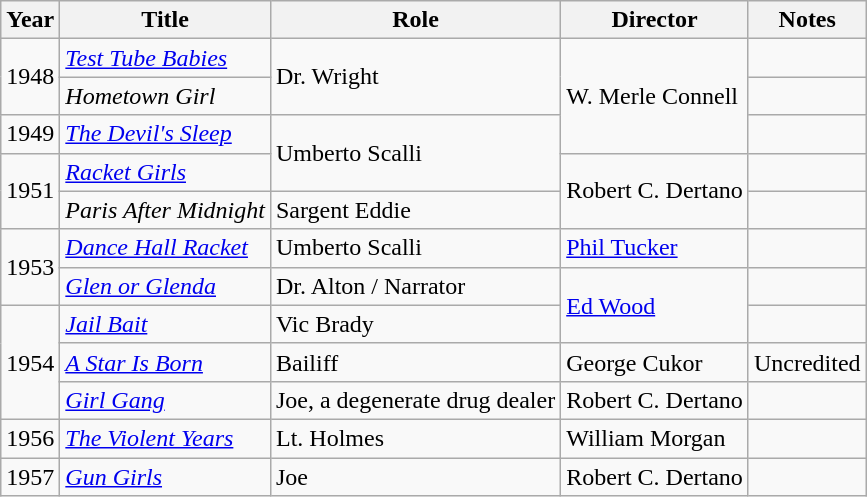<table class="wikitable">
<tr>
<th>Year</th>
<th>Title</th>
<th>Role</th>
<th>Director</th>
<th>Notes</th>
</tr>
<tr>
<td rowspan=2>1948</td>
<td><em><a href='#'>Test Tube Babies</a></em></td>
<td rowspan=2>Dr. Wright</td>
<td rowspan=3>W. Merle Connell</td>
<td></td>
</tr>
<tr>
<td><em>Hometown Girl</em></td>
<td></td>
</tr>
<tr>
<td>1949</td>
<td><em><a href='#'>The Devil's Sleep</a></em></td>
<td rowspan=2>Umberto Scalli</td>
<td></td>
</tr>
<tr>
<td rowspan=2>1951</td>
<td><em><a href='#'>Racket Girls</a></em></td>
<td rowspan=2>Robert C. Dertano</td>
<td></td>
</tr>
<tr>
<td><em>Paris After Midnight</em></td>
<td>Sargent Eddie</td>
<td></td>
</tr>
<tr>
<td rowspan=2>1953</td>
<td><em><a href='#'>Dance Hall Racket</a></em></td>
<td>Umberto Scalli</td>
<td><a href='#'>Phil Tucker</a></td>
<td></td>
</tr>
<tr>
<td><em><a href='#'>Glen or Glenda</a></em></td>
<td>Dr. Alton / Narrator</td>
<td rowspan=2><a href='#'>Ed Wood</a></td>
<td></td>
</tr>
<tr>
<td rowspan=3>1954</td>
<td><em><a href='#'>Jail Bait</a></em></td>
<td>Vic Brady</td>
<td></td>
</tr>
<tr>
<td><em><a href='#'>A Star Is Born</a></em></td>
<td>Bailiff</td>
<td>George Cukor</td>
<td>Uncredited</td>
</tr>
<tr>
<td><em><a href='#'>Girl Gang</a></em></td>
<td>Joe, a degenerate drug dealer</td>
<td>Robert C. Dertano</td>
<td></td>
</tr>
<tr>
<td>1956</td>
<td><em><a href='#'>The Violent Years</a></em></td>
<td>Lt. Holmes</td>
<td>William Morgan</td>
<td></td>
</tr>
<tr>
<td>1957</td>
<td><em><a href='#'>Gun Girls</a></em></td>
<td>Joe</td>
<td>Robert C. Dertano</td>
<td></td>
</tr>
</table>
